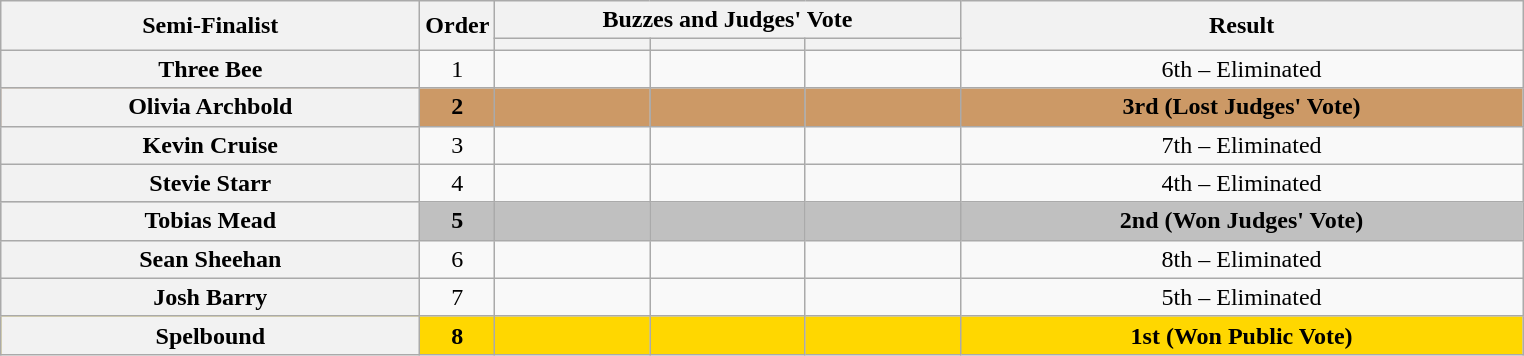<table class="wikitable plainrowheaders sortable" style="text-align:center;">
<tr>
<th rowspan=2 class="unsortable" style="width:17em;">Semi-Finalist</th>
<th rowspan=2 style="width:1em;">Order</th>
<th colspan=3 class="unsortable" style="width:18em;">Buzzes and Judges' Vote</th>
<th rowspan=2 style="width:23em;">Result</th>
</tr>
<tr>
<th scope="col" class="unsortable" style="width:6em;"></th>
<th scope="col" class="unsortable" style="width:6em;"></th>
<th scope="col" class="unsortable" style="width:6em;"></th>
</tr>
<tr>
<th scope="row">Three Bee</th>
<td>1</td>
<td style="text-align:center;"></td>
<td style="text-align:center;"></td>
<td style="text-align:center;"></td>
<td>6th – Eliminated</td>
</tr>
<tr bgcolor=#c96>
<th scope="row"><strong>Olivia Archbold</strong></th>
<td><strong>2</strong></td>
<td style="text-align:center;"></td>
<td style="text-align:center;"></td>
<td style="text-align:center;"></td>
<td><strong>3rd (Lost Judges' Vote)</strong></td>
</tr>
<tr>
<th scope="row">Kevin Cruise</th>
<td>3</td>
<td style="text-align:center;"></td>
<td style="text-align:center;"></td>
<td style="text-align:center;"></td>
<td>7th – Eliminated</td>
</tr>
<tr>
<th scope="row">Stevie Starr</th>
<td>4</td>
<td style="text-align:center;"></td>
<td style="text-align:center;"></td>
<td style="text-align:center;"></td>
<td>4th – Eliminated</td>
</tr>
<tr bgcolor=silver>
<th scope="row"><strong>Tobias Mead</strong></th>
<td><strong>5</strong></td>
<td style="text-align:center;"></td>
<td style="text-align:center;"></td>
<td style="text-align:center;"></td>
<td><strong>2nd (Won Judges' Vote)</strong></td>
</tr>
<tr>
<th scope="row">Sean Sheehan</th>
<td>6</td>
<td style="text-align:center;"></td>
<td style="text-align:center;"></td>
<td style="text-align:center;"></td>
<td>8th – Eliminated</td>
</tr>
<tr>
<th scope="row">Josh Barry</th>
<td>7</td>
<td style="text-align:center;"></td>
<td style="text-align:center;"></td>
<td style="text-align:center;"></td>
<td>5th – Eliminated</td>
</tr>
<tr bgcolor=gold>
<th scope="row"><strong>Spelbound</strong></th>
<td><strong>8</strong></td>
<td style="text-align:center;"></td>
<td style="text-align:center;"></td>
<td style="text-align:center;"></td>
<td><strong>1st (Won Public Vote)</strong></td>
</tr>
</table>
